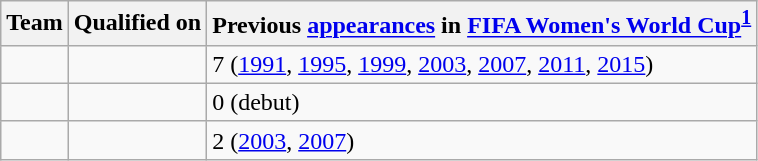<table class="wikitable sortable">
<tr>
<th>Team</th>
<th>Qualified on</th>
<th data-sort-type="number">Previous <a href='#'>appearances</a> in <a href='#'>FIFA Women's World Cup</a><sup><strong><a href='#'>1</a></strong></sup></th>
</tr>
<tr>
<td></td>
<td></td>
<td>7 (<a href='#'>1991</a>, <a href='#'>1995</a>, <a href='#'>1999</a>, <a href='#'>2003</a>, <a href='#'>2007</a>, <a href='#'>2011</a>, <a href='#'>2015</a>)</td>
</tr>
<tr>
<td></td>
<td></td>
<td>0 (debut)</td>
</tr>
<tr>
<td></td>
<td></td>
<td>2 (<a href='#'>2003</a>, <a href='#'>2007</a>)</td>
</tr>
</table>
